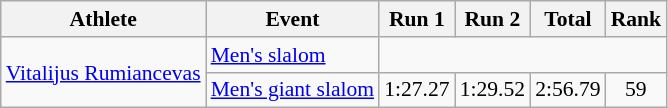<table class="wikitable" style="font-size:90%">
<tr>
<th>Athlete</th>
<th>Event</th>
<th>Run 1</th>
<th>Run 2</th>
<th>Total</th>
<th>Rank</th>
</tr>
<tr>
<td rowspan="2"><a href='#'>Vitalijus Rumiancevas</a></td>
<td><a href='#'>Men's slalom</a></td>
<td align="center" colspan="4"></td>
</tr>
<tr>
<td><a href='#'>Men's giant slalom</a></td>
<td align="center">1:27.27</td>
<td align="center">1:29.52</td>
<td align="center">2:56.79</td>
<td align="center">59</td>
</tr>
</table>
